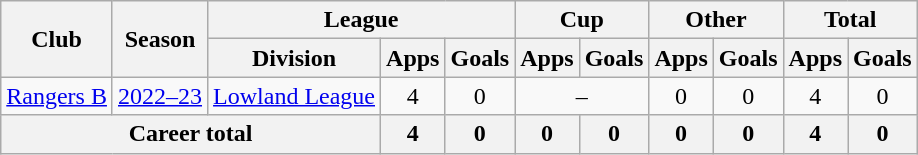<table class="wikitable" style="text-align: center">
<tr>
<th rowspan=2>Club</th>
<th rowspan=2>Season</th>
<th colspan=3>League</th>
<th colspan=2>Cup</th>
<th colspan=2>Other</th>
<th colspan=2>Total</th>
</tr>
<tr>
<th>Division</th>
<th>Apps</th>
<th>Goals</th>
<th>Apps</th>
<th>Goals</th>
<th>Apps</th>
<th>Goals</th>
<th>Apps</th>
<th>Goals</th>
</tr>
<tr>
<td><a href='#'>Rangers B</a></td>
<td><a href='#'>2022–23</a></td>
<td><a href='#'>Lowland League</a></td>
<td>4</td>
<td>0</td>
<td colspan="2">–</td>
<td>0</td>
<td>0</td>
<td>4</td>
<td>0</td>
</tr>
<tr>
<th colspan="3"><strong>Career total</strong></th>
<th>4</th>
<th>0</th>
<th>0</th>
<th>0</th>
<th>0</th>
<th>0</th>
<th>4</th>
<th>0</th>
</tr>
</table>
